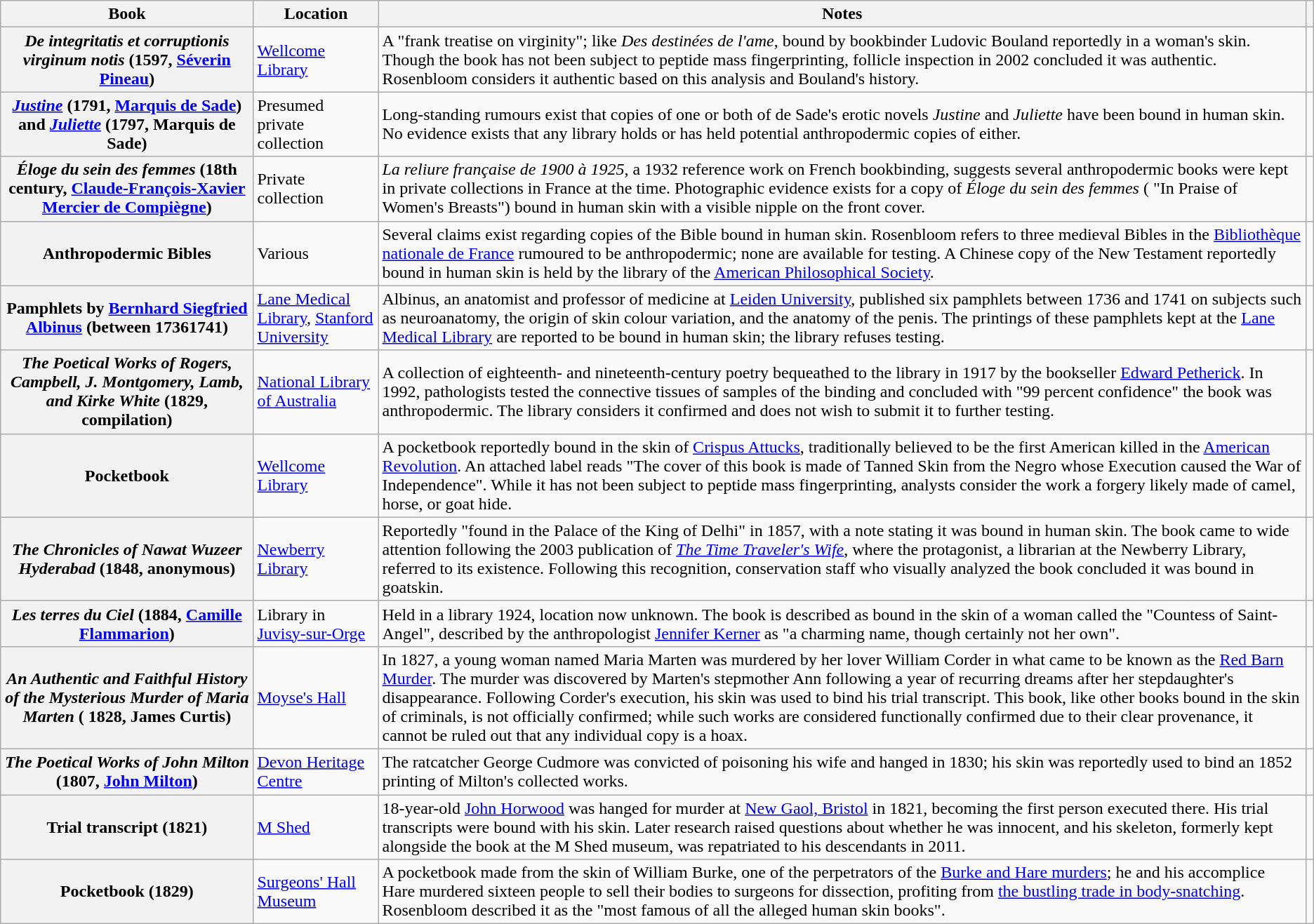<table class="wikitable plainrowheaders sortable">
<tr>
<th scope="col">Book</th>
<th scope="col">Location</th>
<th scope="col">Notes</th>
<th scope="col"></th>
</tr>
<tr>
<th scope=row><em>De integritatis et corruptionis virginum notis</em> (1597, <a href='#'>Séverin Pineau</a>)</th>
<td><a href='#'>Wellcome Library</a></td>
<td>A "frank treatise on virginity"; like <em>Des destinées de l'ame</em>, bound by bookbinder Ludovic Bouland reportedly in a woman's skin. Though the book has not been subject to peptide mass fingerprinting, follicle inspection in 2002 concluded it was authentic. Rosenbloom considers it authentic based on this analysis and Bouland's history.</td>
<td></td>
</tr>
<tr>
<th scope=row><em><a href='#'>Justine</a></em> (1791, <a href='#'>Marquis de Sade</a>) and <em><a href='#'>Juliette</a></em> (1797, Marquis de Sade)</th>
<td>Presumed private collection</td>
<td>Long-standing rumours exist that copies of one or both of de Sade's erotic novels <em>Justine</em> and <em>Juliette</em> have been bound in human skin. No evidence exists that any library holds or has held potential anthropodermic copies of either.</td>
<td></td>
</tr>
<tr>
<th scope=row><em>Éloge du sein des femmes</em> (18th century, <a href='#'>Claude-François-Xavier Mercier de Compiègne</a>)</th>
<td>Private collection</td>
<td><em>La reliure française de 1900 à 1925</em>, a 1932 reference work on French bookbinding, suggests several anthropodermic books were kept in private collections in France at the time. Photographic evidence exists for a copy of <em>Éloge du sein des femmes</em> ( "In Praise of Women's Breasts") bound in human skin with a visible nipple on the front cover.</td>
<td></td>
</tr>
<tr>
<th scope=row>Anthropodermic Bibles</th>
<td>Various</td>
<td>Several claims exist regarding copies of the Bible bound in human skin. Rosenbloom refers to three medieval Bibles in the <a href='#'>Bibliothèque nationale de France</a> rumoured to be anthropodermic; none are available for testing. A Chinese copy of the New Testament reportedly bound in human skin is held by the library of the <a href='#'>American Philosophical Society</a>.</td>
<td></td>
</tr>
<tr>
<th scope=row>Pamphlets by <a href='#'>Bernhard Siegfried Albinus</a> (between 17361741)</th>
<td><a href='#'>Lane Medical Library</a>, <a href='#'>Stanford University</a></td>
<td>Albinus, an anatomist and professor of medicine at <a href='#'>Leiden University</a>, published six pamphlets between 1736 and 1741 on subjects such as neuroanatomy, the origin of skin colour variation, and the anatomy of the penis. The printings of these pamphlets kept at the <a href='#'>Lane Medical Library</a> are reported to be bound in human skin; the library refuses testing.</td>
<td></td>
</tr>
<tr>
<th scope=row><em>The Poetical Works of Rogers, Campbell, J. Montgomery, Lamb, and Kirke White</em> (1829, compilation)</th>
<td><a href='#'>National Library of Australia</a></td>
<td>A collection of eighteenth- and nineteenth-century poetry bequeathed to the library in 1917 by the bookseller <a href='#'>Edward Petherick</a>. In 1992, pathologists tested the connective tissues of samples of the binding and concluded with "99 percent confidence" the book was anthropodermic. The library considers it confirmed and does not wish to submit it to further testing.</td>
<td></td>
</tr>
<tr>
<th scope=row>Pocketbook</th>
<td><a href='#'>Wellcome Library</a></td>
<td>A pocketbook reportedly bound in the skin of <a href='#'>Crispus Attucks</a>, traditionally believed to be the first American killed in the <a href='#'>American Revolution</a>. An attached label reads "The cover of this book is made of Tanned Skin from the Negro whose Execution caused the War of Independence". While it has not been subject to peptide mass fingerprinting, analysts consider the work a forgery likely made of camel, horse, or goat hide.</td>
<td></td>
</tr>
<tr>
<th scope=row><em>The Chronicles of Nawat Wuzeer Hyderabad</em> (1848, anonymous)</th>
<td><a href='#'>Newberry Library</a></td>
<td>Reportedly "found in the Palace of the King of Delhi" in 1857, with a note stating it was bound in human skin. The book came to wide attention following the 2003 publication of <em><a href='#'>The Time Traveler's Wife</a></em>, where the protagonist, a librarian at the Newberry Library, referred to its existence. Following this recognition, conservation staff who visually analyzed the book concluded it was bound in goatskin.</td>
<td></td>
</tr>
<tr>
<th scope=row><em>Les terres du Ciel</em> (1884, <a href='#'>Camille Flammarion</a>)</th>
<td>Library in <a href='#'>Juvisy-sur-Orge</a></td>
<td>Held in a library  1924, location now unknown. The book is described as bound in the skin of a woman called the "Countess of Saint-Angel", described by the anthropologist <a href='#'>Jennifer Kerner</a> as "a charming name, though certainly not her own".</td>
<td></td>
</tr>
<tr>
<th scope=row><em>An Authentic and Faithful History of the Mysterious Murder of Maria Marten</em> ( 1828, James Curtis)</th>
<td><a href='#'>Moyse's Hall</a></td>
<td>In 1827, a young woman named Maria Marten was murdered by her lover William Corder in what came to be known as the <a href='#'>Red Barn Murder</a>. The murder was discovered by Marten's stepmother Ann following a year of recurring dreams after her stepdaughter's disappearance. Following Corder's execution, his skin was used to bind his trial transcript. This book, like other books bound in the skin of criminals, is not officially confirmed; while such works are considered functionally confirmed due to their clear provenance, it cannot be ruled out that any individual copy is a hoax.</td>
<td></td>
</tr>
<tr>
<th scope=row><em>The Poetical Works of John Milton</em> (1807, <a href='#'>John Milton</a>)</th>
<td><a href='#'>Devon Heritage Centre</a></td>
<td>The ratcatcher George Cudmore was convicted of poisoning his wife and hanged in 1830; his skin was reportedly used to bind an 1852 printing of Milton's collected works.</td>
<td></td>
</tr>
<tr>
<th scope=row>Trial transcript (1821)</th>
<td><a href='#'>M Shed</a></td>
<td>18-year-old <a href='#'>John Horwood</a> was hanged for murder at <a href='#'>New Gaol, Bristol</a> in 1821, becoming the first person executed there. His trial transcripts were bound with his skin. Later research raised questions about whether he was innocent, and his skeleton, formerly kept alongside the book at the M Shed museum, was repatriated to his descendants in 2011.</td>
<td></td>
</tr>
<tr>
<th scope=row>Pocketbook (1829)</th>
<td><a href='#'>Surgeons' Hall Museum</a></td>
<td>A pocketbook made from the skin of William Burke, one of the perpetrators of the <a href='#'>Burke and Hare murders</a>; he and his accomplice Hare murdered sixteen people to sell their bodies to surgeons for dissection, profiting from <a href='#'>the bustling trade in body-snatching</a>. Rosenbloom described it as the "most famous of all the alleged human skin books".</td>
<td></td>
</tr>
</table>
